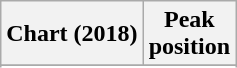<table class="wikitable sortable plainrowheaders" style="text-align:center">
<tr>
<th scope="col">Chart (2018)</th>
<th scope="col">Peak<br>position</th>
</tr>
<tr>
</tr>
<tr>
</tr>
</table>
